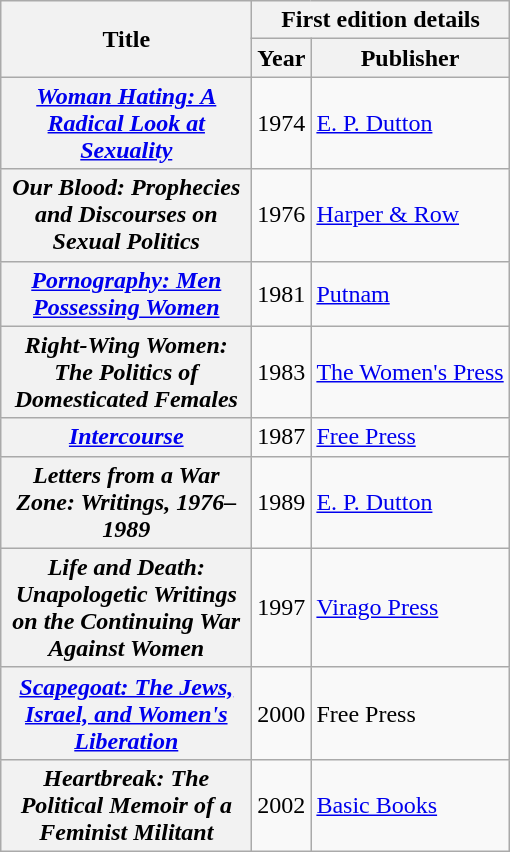<table class="wikitable plainrowheaders">
<tr>
<th scope="col" rowspan="2" style="width:10em">Title</th>
<th scope="col" colspan="2">First edition details</th>
</tr>
<tr>
<th scope="col">Year</th>
<th scope="col">Publisher</th>
</tr>
<tr>
<th scope="row"><em><a href='#'>Woman Hating: A Radical Look at Sexuality</a></em></th>
<td>1974</td>
<td><a href='#'>E. P. Dutton</a></td>
</tr>
<tr>
<th scope="row"><em>Our Blood: Prophecies and Discourses on Sexual Politics</em></th>
<td>1976</td>
<td><a href='#'>Harper & Row</a></td>
</tr>
<tr>
<th scope="row"><em><a href='#'>Pornography: Men Possessing Women</a></em></th>
<td>1981</td>
<td><a href='#'>Putnam</a></td>
</tr>
<tr>
<th scope="row"><em>Right-Wing Women: The Politics of Domesticated Females</em></th>
<td>1983</td>
<td><a href='#'>The Women's Press</a></td>
</tr>
<tr>
<th scope="row"><em><a href='#'>Intercourse</a></em></th>
<td>1987</td>
<td><a href='#'>Free Press</a></td>
</tr>
<tr>
<th scope="row"><em>Letters from a War Zone: Writings, 1976–1989</em></th>
<td>1989</td>
<td><a href='#'>E. P. Dutton</a></td>
</tr>
<tr>
<th scope="row"><em>Life and Death: Unapologetic Writings on the Continuing War Against Women</em></th>
<td>1997</td>
<td><a href='#'>Virago Press</a></td>
</tr>
<tr>
<th scope="row"><em><a href='#'>Scapegoat: The Jews, Israel, and Women's Liberation</a></em></th>
<td>2000</td>
<td>Free Press</td>
</tr>
<tr>
<th scope="row"><em>Heartbreak: The Political Memoir of a Feminist Militant</em></th>
<td>2002</td>
<td><a href='#'>Basic Books</a></td>
</tr>
</table>
